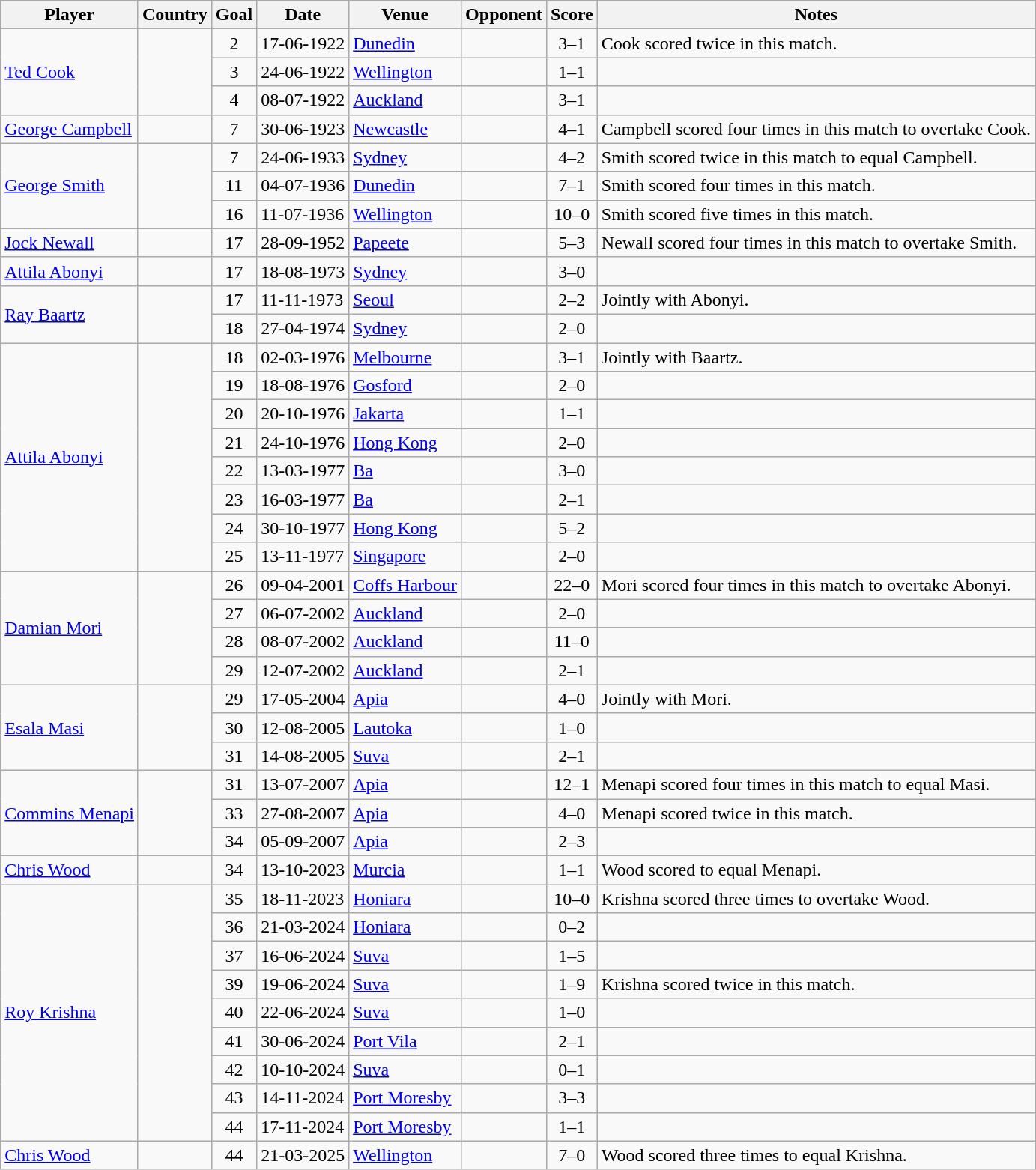<table class="wikitable sortable">
<tr>
<th>Player</th>
<th>Country</th>
<th>Goal</th>
<th>Date</th>
<th>Venue</th>
<th>Opponent</th>
<th>Score</th>
<th>Notes</th>
</tr>
<tr>
<td rowspan="3"><a href='#'>Ted Cook</a></td>
<td rowspan="3"></td>
<td align="center">2</td>
<td>17-06-1922</td>
<td><a href='#'>Dunedin</a></td>
<td></td>
<td align="center">3–1</td>
<td>Cook scored twice in this match.</td>
</tr>
<tr>
<td align="center">3</td>
<td>24-06-1922</td>
<td><a href='#'>Wellington</a></td>
<td></td>
<td align="center">1–1</td>
<td></td>
</tr>
<tr>
<td align="center">4</td>
<td>08-07-1922</td>
<td><a href='#'>Auckland</a></td>
<td></td>
<td align="center">3–1</td>
<td></td>
</tr>
<tr>
<td><a href='#'>George Campbell</a></td>
<td></td>
<td align="center">7</td>
<td>30-06-1923</td>
<td><a href='#'>Newcastle</a></td>
<td></td>
<td align="center">4–1</td>
<td>Campbell scored four times in this match to overtake Cook.</td>
</tr>
<tr>
<td rowspan="3"><a href='#'>George Smith</a></td>
<td rowspan="3"></td>
<td align="center">7</td>
<td>24-06-1933</td>
<td><a href='#'>Sydney</a></td>
<td></td>
<td align="center">4–2</td>
<td>Smith scored twice in this match to equal Campbell.</td>
</tr>
<tr>
<td align="center">11</td>
<td>04-07-1936</td>
<td><a href='#'>Dunedin</a></td>
<td></td>
<td align="center">7–1</td>
<td>Smith scored four times in this match.</td>
</tr>
<tr>
<td align="center">16</td>
<td>11-07-1936</td>
<td><a href='#'>Wellington</a></td>
<td></td>
<td align="center">10–0</td>
<td>Smith scored five times in this match.</td>
</tr>
<tr>
<td><a href='#'>Jock Newall</a></td>
<td></td>
<td align="center">17</td>
<td>28-09-1952</td>
<td><a href='#'>Papeete</a></td>
<td></td>
<td align="center">5–3</td>
<td>Newall scored four times in this match to overtake Smith.</td>
</tr>
<tr>
<td><a href='#'>Attila Abonyi</a></td>
<td></td>
<td align="center">17</td>
<td>18-08-1973</td>
<td><a href='#'>Sydney</a></td>
<td></td>
<td align="center">3–0</td>
<td></td>
</tr>
<tr>
<td rowspan="2"><a href='#'>Ray Baartz</a></td>
<td rowspan="2"></td>
<td align="center">17</td>
<td>11-11-1973</td>
<td><a href='#'>Seoul</a></td>
<td></td>
<td align="center">2–2</td>
<td>Jointly with Abonyi.</td>
</tr>
<tr>
<td align="center">18</td>
<td>27-04-1974</td>
<td><a href='#'>Sydney</a></td>
<td></td>
<td align="center">2–0</td>
<td></td>
</tr>
<tr>
<td rowspan="8"><a href='#'>Attila Abonyi</a></td>
<td rowspan="8"></td>
<td align="center">18</td>
<td>02-03-1976</td>
<td><a href='#'>Melbourne</a></td>
<td></td>
<td align="center">3–1</td>
<td>Jointly with Baartz.</td>
</tr>
<tr>
<td align="center">19</td>
<td>18-08-1976</td>
<td><a href='#'>Gosford</a></td>
<td></td>
<td align="center">2–0</td>
<td></td>
</tr>
<tr>
<td align="center">20</td>
<td>20-10-1976</td>
<td><a href='#'>Jakarta</a></td>
<td></td>
<td align="center">1–1</td>
<td></td>
</tr>
<tr>
<td align="center">21</td>
<td>24-10-1976</td>
<td><a href='#'>Hong Kong</a></td>
<td></td>
<td align="center">2–0</td>
<td></td>
</tr>
<tr>
<td align="center">22</td>
<td>13-03-1977</td>
<td><a href='#'>Ba</a></td>
<td></td>
<td align="center">3–0</td>
<td></td>
</tr>
<tr>
<td align="center">23</td>
<td>16-03-1977</td>
<td><a href='#'>Ba</a></td>
<td></td>
<td align="center">2–1</td>
<td></td>
</tr>
<tr>
<td align="center">24</td>
<td>30-10-1977</td>
<td><a href='#'>Hong Kong</a></td>
<td></td>
<td align="center">5–2</td>
<td></td>
</tr>
<tr>
<td align="center">25</td>
<td>13-11-1977</td>
<td><a href='#'>Singapore</a></td>
<td></td>
<td align="center">2–0</td>
<td></td>
</tr>
<tr>
<td rowspan="4"><a href='#'>Damian Mori</a></td>
<td rowspan="4"></td>
<td align="center">26</td>
<td>09-04-2001</td>
<td><a href='#'>Coffs Harbour</a></td>
<td></td>
<td align="center">22–0</td>
<td>Mori scored four times in this match to overtake Abonyi.</td>
</tr>
<tr>
<td align="center">27</td>
<td>06-07-2002</td>
<td><a href='#'>Auckland</a></td>
<td></td>
<td align="center">2–0</td>
<td></td>
</tr>
<tr>
<td align="center">28</td>
<td>08-07-2002</td>
<td><a href='#'>Auckland</a></td>
<td></td>
<td align="center">11–0</td>
<td></td>
</tr>
<tr>
<td align="center">29</td>
<td>12-07-2002</td>
<td><a href='#'>Auckland</a></td>
<td></td>
<td align="center">2–1</td>
<td></td>
</tr>
<tr>
<td rowspan="3"><a href='#'>Esala Masi</a></td>
<td rowspan="3"></td>
<td align="center">29</td>
<td>17-05-2004</td>
<td><a href='#'>Apia</a></td>
<td></td>
<td align="center">4–0</td>
<td>Jointly with Mori.</td>
</tr>
<tr>
<td align="center">30</td>
<td>12-08-2005</td>
<td><a href='#'>Lautoka</a></td>
<td></td>
<td align="center">1–0</td>
<td></td>
</tr>
<tr>
<td align="center">31</td>
<td>14-08-2005</td>
<td><a href='#'>Suva</a></td>
<td></td>
<td align="center">2–1</td>
<td></td>
</tr>
<tr>
<td rowspan="3"><a href='#'>Commins Menapi</a></td>
<td rowspan="3"></td>
<td align="center">31</td>
<td>13-07-2007</td>
<td><a href='#'>Apia</a></td>
<td></td>
<td align="center">12–1</td>
<td>Menapi scored four times in this match to equal Masi.</td>
</tr>
<tr>
<td align="center">33</td>
<td>27-08-2007</td>
<td><a href='#'>Apia</a></td>
<td></td>
<td align="center">4–0</td>
<td>Menapi scored twice in this match.</td>
</tr>
<tr>
<td align="center">34</td>
<td>05-09-2007</td>
<td><a href='#'>Apia</a></td>
<td></td>
<td align="center">2–3</td>
<td></td>
</tr>
<tr>
<td><a href='#'>Chris Wood</a></td>
<td></td>
<td align="center">34</td>
<td>13-10-2023</td>
<td><a href='#'>Murcia</a></td>
<td></td>
<td align="center">1–1</td>
<td>Wood scored to equal Menapi.</td>
</tr>
<tr>
<td rowspan="9"><a href='#'>Roy Krishna</a></td>
<td rowspan="9"></td>
<td align="center">35</td>
<td>18-11-2023</td>
<td><a href='#'>Honiara</a></td>
<td></td>
<td align="center">10–0</td>
<td>Krishna scored three times to overtake Wood.</td>
</tr>
<tr>
<td align="center">36</td>
<td>21-03-2024</td>
<td><a href='#'>Honiara</a></td>
<td></td>
<td align="center">0–2</td>
<td></td>
</tr>
<tr>
<td align="center">37</td>
<td>16-06-2024</td>
<td><a href='#'>Suva</a></td>
<td></td>
<td align="center">1–5</td>
<td></td>
</tr>
<tr>
<td align="center">39</td>
<td>19-06-2024</td>
<td><a href='#'>Suva</a></td>
<td></td>
<td align="center">1–9</td>
<td>Krishna scored twice in this match.</td>
</tr>
<tr>
<td align="center">40</td>
<td>22-06-2024</td>
<td><a href='#'>Suva</a></td>
<td></td>
<td align="center">1–0</td>
<td></td>
</tr>
<tr>
<td align="center">41</td>
<td>30-06-2024</td>
<td><a href='#'>Port Vila</a></td>
<td></td>
<td align="center">2–1</td>
<td></td>
</tr>
<tr>
<td align="center">42</td>
<td>10-10-2024</td>
<td><a href='#'>Suva</a></td>
<td></td>
<td align="center">0–1</td>
<td></td>
</tr>
<tr>
<td align="center">43</td>
<td>14-11-2024</td>
<td><a href='#'>Port Moresby</a></td>
<td></td>
<td align="center">3–3</td>
<td></td>
</tr>
<tr>
<td align="center">44</td>
<td>17-11-2024</td>
<td><a href='#'>Port Moresby</a></td>
<td></td>
<td align="center">1–1</td>
<td></td>
</tr>
<tr>
<td><a href='#'>Chris Wood</a></td>
<td></td>
<td align="center">44</td>
<td>21-03-2025</td>
<td><a href='#'>Wellington</a></td>
<td></td>
<td align="center">7–0</td>
<td>Wood scored three times to equal Krishna.</td>
</tr>
</table>
